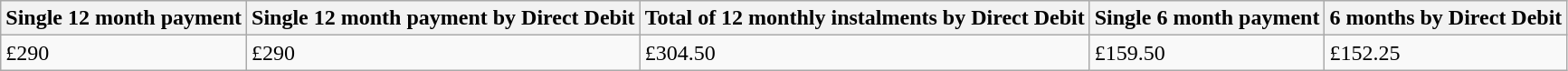<table class="wikitable">
<tr>
<th>Single 12 month payment</th>
<th>Single 12 month payment by Direct Debit</th>
<th>Total of 12 monthly instalments by Direct Debit</th>
<th>Single 6 month payment</th>
<th>6 months by Direct Debit</th>
</tr>
<tr>
<td>£290</td>
<td>£290</td>
<td>£304.50</td>
<td>£159.50</td>
<td>£152.25</td>
</tr>
</table>
